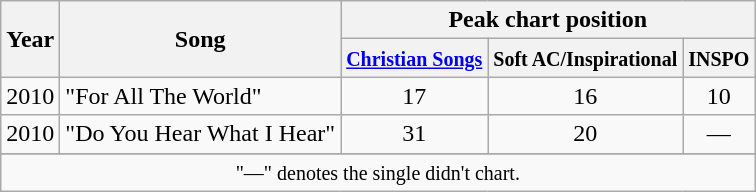<table class="wikitable" style="text-align:center">
<tr>
<th rowspan="2">Year</th>
<th rowspan="2">Song</th>
<th colspan="3">Peak chart position</th>
</tr>
<tr>
<th><small><a href='#'>Christian Songs</a></small></th>
<th><small>Soft AC/Inspirational</small></th>
<th><small>INSPO</small></th>
</tr>
<tr>
<td>2010</td>
<td style="text-align:left">"For All The World"</td>
<td>17</td>
<td>16</td>
<td>10</td>
</tr>
<tr>
<td>2010</td>
<td style="text-align:left">"Do You Hear What I Hear"</td>
<td>31</td>
<td>20</td>
<td>—</td>
</tr>
<tr>
</tr>
<tr>
<td align="center" colspan="9"><small>"—" denotes the single didn't chart.</small></td>
</tr>
</table>
